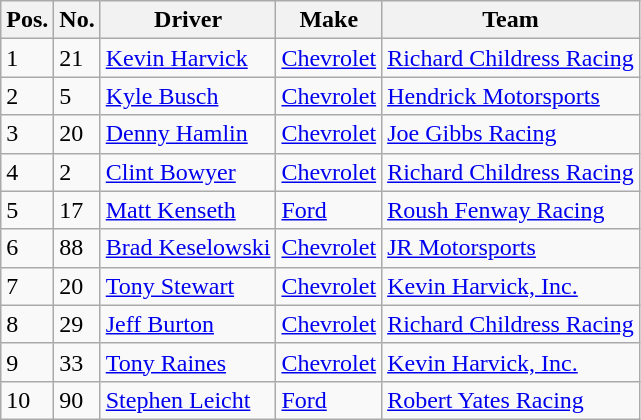<table class="wikitable">
<tr>
<th>Pos.</th>
<th>No.</th>
<th>Driver</th>
<th>Make</th>
<th>Team</th>
</tr>
<tr>
<td>1</td>
<td>21</td>
<td><a href='#'>Kevin Harvick</a></td>
<td><a href='#'>Chevrolet</a></td>
<td><a href='#'>Richard Childress Racing</a></td>
</tr>
<tr>
<td>2</td>
<td>5</td>
<td><a href='#'>Kyle Busch</a></td>
<td><a href='#'>Chevrolet</a></td>
<td><a href='#'>Hendrick Motorsports</a></td>
</tr>
<tr>
<td>3</td>
<td>20</td>
<td><a href='#'>Denny Hamlin</a></td>
<td><a href='#'>Chevrolet</a></td>
<td><a href='#'>Joe Gibbs Racing</a></td>
</tr>
<tr>
<td>4</td>
<td>2</td>
<td><a href='#'>Clint Bowyer</a></td>
<td><a href='#'>Chevrolet</a></td>
<td><a href='#'>Richard Childress Racing</a></td>
</tr>
<tr>
<td>5</td>
<td>17</td>
<td><a href='#'>Matt Kenseth</a></td>
<td><a href='#'>Ford</a></td>
<td><a href='#'>Roush Fenway Racing</a></td>
</tr>
<tr>
<td>6</td>
<td>88</td>
<td><a href='#'>Brad Keselowski</a></td>
<td><a href='#'>Chevrolet</a></td>
<td><a href='#'>JR Motorsports</a></td>
</tr>
<tr>
<td>7</td>
<td>20</td>
<td><a href='#'>Tony Stewart</a></td>
<td><a href='#'>Chevrolet</a></td>
<td><a href='#'>Kevin Harvick, Inc.</a></td>
</tr>
<tr>
<td>8</td>
<td>29</td>
<td><a href='#'>Jeff Burton</a></td>
<td><a href='#'>Chevrolet</a></td>
<td><a href='#'>Richard Childress Racing</a></td>
</tr>
<tr>
<td>9</td>
<td>33</td>
<td><a href='#'>Tony Raines</a></td>
<td><a href='#'>Chevrolet</a></td>
<td><a href='#'>Kevin Harvick, Inc.</a></td>
</tr>
<tr>
<td>10</td>
<td>90</td>
<td><a href='#'>Stephen Leicht</a></td>
<td><a href='#'>Ford</a></td>
<td><a href='#'>Robert Yates Racing</a></td>
</tr>
</table>
